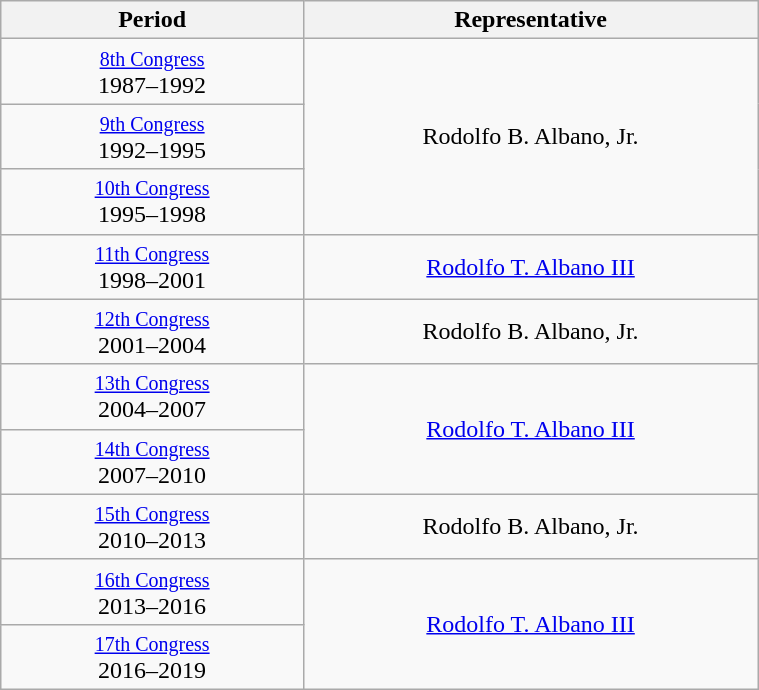<table class="wikitable" style="text-align:center; width:40%;">
<tr>
<th width="40%">Period</th>
<th>Representative</th>
</tr>
<tr>
<td><small><a href='#'>8th Congress</a></small><br>1987–1992</td>
<td rowspan="3">Rodolfo B. Albano, Jr.</td>
</tr>
<tr>
<td><small><a href='#'>9th Congress</a></small><br>1992–1995</td>
</tr>
<tr>
<td><small><a href='#'>10th Congress</a></small><br>1995–1998</td>
</tr>
<tr>
<td><small><a href='#'>11th Congress</a></small><br>1998–2001</td>
<td><a href='#'>Rodolfo T. Albano III</a></td>
</tr>
<tr>
<td><small><a href='#'>12th Congress</a></small><br>2001–2004</td>
<td>Rodolfo B. Albano, Jr.</td>
</tr>
<tr>
<td><small><a href='#'>13th Congress</a></small><br>2004–2007</td>
<td rowspan="2"><a href='#'>Rodolfo T. Albano III</a></td>
</tr>
<tr>
<td><small><a href='#'>14th Congress</a></small><br>2007–2010</td>
</tr>
<tr>
<td><small><a href='#'>15th Congress</a></small><br>2010–2013</td>
<td>Rodolfo B. Albano, Jr.</td>
</tr>
<tr>
<td><small><a href='#'>16th Congress</a></small><br>2013–2016</td>
<td rowspan="2"><a href='#'>Rodolfo T. Albano III</a></td>
</tr>
<tr>
<td><small><a href='#'>17th Congress</a></small><br>2016–2019</td>
</tr>
</table>
